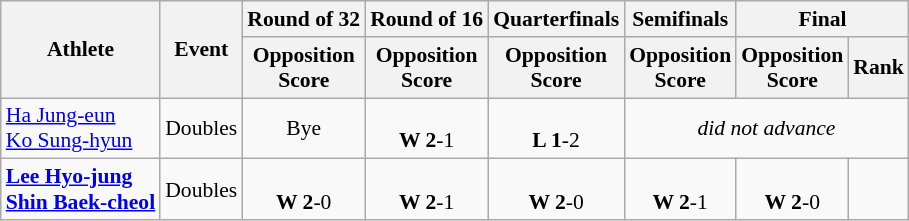<table class=wikitable style="font-size:90%; text-align:center">
<tr>
<th rowspan="2">Athlete</th>
<th rowspan="2">Event</th>
<th>Round of 32</th>
<th>Round of 16</th>
<th>Quarterfinals</th>
<th>Semifinals</th>
<th colspan="2">Final</th>
</tr>
<tr>
<th>Opposition<br>Score</th>
<th>Opposition<br>Score</th>
<th>Opposition<br>Score</th>
<th>Opposition<br>Score</th>
<th>Opposition<br>Score</th>
<th>Rank</th>
</tr>
<tr>
<td align=left><a href='#'>Ha Jung-eun</a> <br> <a href='#'>Ko Sung-hyun</a></td>
<td align=left>Doubles</td>
<td>Bye</td>
<td><br><strong>W 2</strong>-1</td>
<td><br><strong>L 1</strong>-2</td>
<td colspan=3><em>did not advance</em></td>
</tr>
<tr>
<td align=left><strong><a href='#'>Lee Hyo-jung</a> <br> <a href='#'>Shin Baek-cheol</a></strong></td>
<td align=left>Doubles</td>
<td><br><strong>W 2</strong>-0</td>
<td><br><strong>W 2</strong>-1</td>
<td><br><strong>W 2</strong>-0</td>
<td><br><strong>W 2</strong>-1</td>
<td><br><strong>W 2</strong>-0</td>
<td></td>
</tr>
</table>
